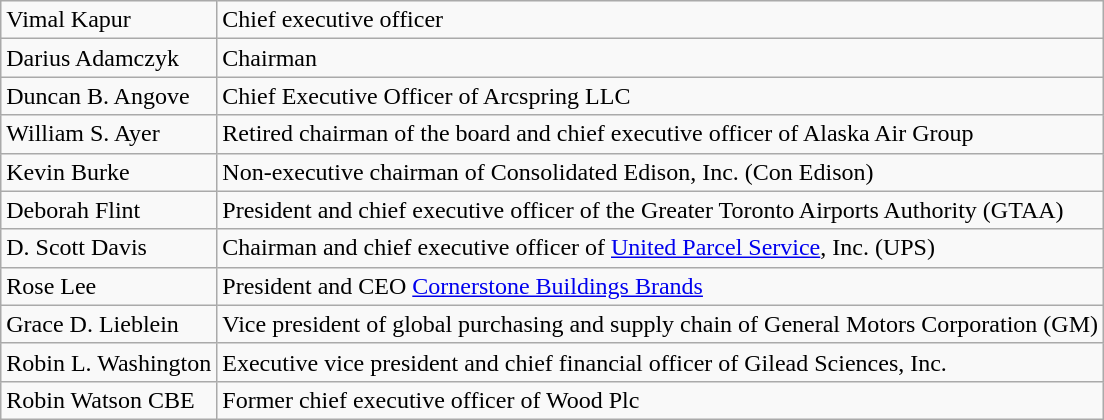<table class="wikitable">
<tr>
<td>Vimal Kapur</td>
<td>Chief executive officer</td>
</tr>
<tr>
<td>Darius Adamczyk</td>
<td>Chairman</td>
</tr>
<tr>
<td>Duncan B. Angove</td>
<td>Chief Executive Officer of Arcspring LLC</td>
</tr>
<tr>
<td>William S. Ayer</td>
<td>Retired chairman of the board and chief executive officer of Alaska Air Group</td>
</tr>
<tr>
<td>Kevin Burke</td>
<td>Non-executive chairman of Consolidated Edison, Inc. (Con Edison)</td>
</tr>
<tr>
<td>Deborah Flint</td>
<td>President and chief executive officer of the Greater Toronto Airports Authority (GTAA)</td>
</tr>
<tr>
<td>D. Scott Davis</td>
<td>Chairman and chief executive officer of <a href='#'>United Parcel Service</a>, Inc. (UPS)</td>
</tr>
<tr>
<td>Rose Lee</td>
<td>President and CEO <a href='#'>Cornerstone Buildings Brands</a></td>
</tr>
<tr>
<td>Grace D. Lieblein</td>
<td>Vice president of global purchasing and supply chain of General Motors Corporation (GM)</td>
</tr>
<tr>
<td>Robin L. Washington</td>
<td>Executive vice president and chief financial officer of Gilead Sciences, Inc.</td>
</tr>
<tr>
<td>Robin Watson CBE</td>
<td>Former chief executive officer of Wood Plc</td>
</tr>
</table>
